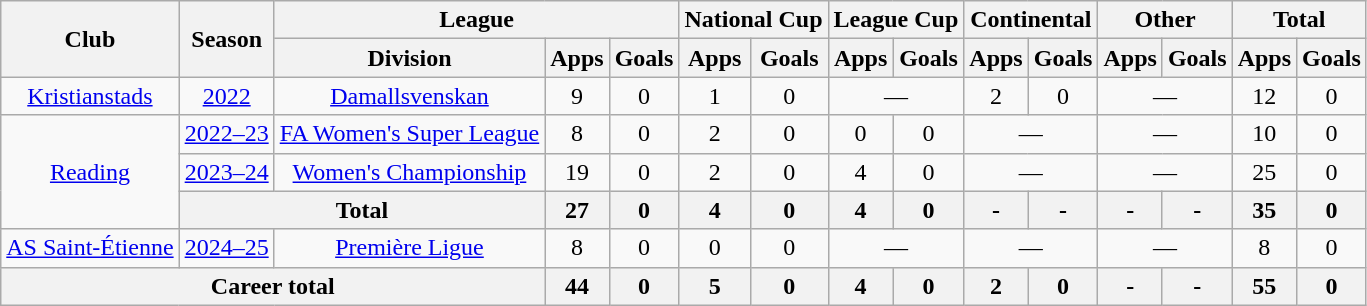<table class="wikitable" style="text-align:center">
<tr>
<th rowspan="2">Club</th>
<th rowspan="2">Season</th>
<th colspan="3">League</th>
<th colspan="2">National Cup</th>
<th colspan="2">League Cup</th>
<th colspan="2">Continental</th>
<th colspan="2">Other</th>
<th colspan="2">Total</th>
</tr>
<tr>
<th>Division</th>
<th>Apps</th>
<th>Goals</th>
<th>Apps</th>
<th>Goals</th>
<th>Apps</th>
<th>Goals</th>
<th>Apps</th>
<th>Goals</th>
<th>Apps</th>
<th>Goals</th>
<th>Apps</th>
<th>Goals</th>
</tr>
<tr>
<td><a href='#'>Kristianstads</a></td>
<td><a href='#'>2022</a></td>
<td><a href='#'>Damallsvenskan</a></td>
<td>9</td>
<td>0</td>
<td>1</td>
<td>0</td>
<td colspan="2">—</td>
<td>2</td>
<td>0</td>
<td colspan="2">—</td>
<td>12</td>
<td>0</td>
</tr>
<tr>
<td rowspan="3"><a href='#'>Reading</a></td>
<td><a href='#'>2022–23</a></td>
<td><a href='#'>FA Women's Super League</a></td>
<td>8</td>
<td>0</td>
<td>2</td>
<td>0</td>
<td>0</td>
<td>0</td>
<td colspan="2">—</td>
<td colspan="2">—</td>
<td>10</td>
<td>0</td>
</tr>
<tr>
<td><a href='#'>2023–24</a></td>
<td><a href='#'>Women's Championship</a></td>
<td>19</td>
<td>0</td>
<td>2</td>
<td>0</td>
<td>4</td>
<td>0</td>
<td colspan="2">—</td>
<td colspan="2">—</td>
<td>25</td>
<td>0</td>
</tr>
<tr>
<th colspan="2">Total</th>
<th>27</th>
<th>0</th>
<th>4</th>
<th>0</th>
<th>4</th>
<th>0</th>
<th>-</th>
<th>-</th>
<th>-</th>
<th>-</th>
<th>35</th>
<th>0</th>
</tr>
<tr>
<td><a href='#'>AS Saint-Étienne</a></td>
<td><a href='#'>2024–25</a></td>
<td><a href='#'>Première Ligue</a></td>
<td>8</td>
<td>0</td>
<td>0</td>
<td>0</td>
<td colspan="2">—</td>
<td colspan="2">—</td>
<td colspan="2">—</td>
<td>8</td>
<td>0</td>
</tr>
<tr>
<th colspan="3">Career total</th>
<th>44</th>
<th>0</th>
<th>5</th>
<th>0</th>
<th>4</th>
<th>0</th>
<th>2</th>
<th>0</th>
<th>-</th>
<th>-</th>
<th>55</th>
<th>0</th>
</tr>
</table>
